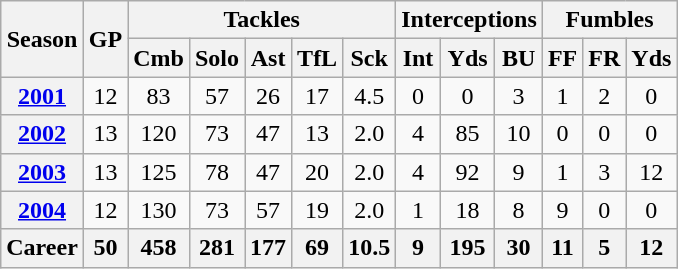<table class="wikitable" style="text-align:center;">
<tr>
<th rowspan="2">Season</th>
<th rowspan="2">GP</th>
<th colspan="5">Tackles</th>
<th colspan="3">Interceptions</th>
<th colspan="3">Fumbles</th>
</tr>
<tr>
<th>Cmb</th>
<th>Solo</th>
<th>Ast</th>
<th>TfL</th>
<th>Sck</th>
<th>Int</th>
<th>Yds</th>
<th>BU</th>
<th>FF</th>
<th>FR</th>
<th>Yds</th>
</tr>
<tr>
<th><a href='#'>2001</a></th>
<td>12</td>
<td>83</td>
<td>57</td>
<td>26</td>
<td>17</td>
<td>4.5</td>
<td>0</td>
<td>0</td>
<td>3</td>
<td>1</td>
<td>2</td>
<td>0</td>
</tr>
<tr>
<th><a href='#'>2002</a></th>
<td>13</td>
<td>120</td>
<td>73</td>
<td>47</td>
<td>13</td>
<td>2.0</td>
<td>4</td>
<td>85</td>
<td>10</td>
<td>0</td>
<td>0</td>
<td>0</td>
</tr>
<tr>
<th><a href='#'>2003</a></th>
<td>13</td>
<td>125</td>
<td>78</td>
<td>47</td>
<td>20</td>
<td>2.0</td>
<td>4</td>
<td>92</td>
<td>9</td>
<td>1</td>
<td>3</td>
<td>12</td>
</tr>
<tr>
<th><a href='#'>2004</a></th>
<td>12</td>
<td>130</td>
<td>73</td>
<td>57</td>
<td>19</td>
<td>2.0</td>
<td>1</td>
<td>18</td>
<td>8</td>
<td>9</td>
<td>0</td>
<td>0</td>
</tr>
<tr>
<th>Career</th>
<th>50</th>
<th>458</th>
<th>281</th>
<th>177</th>
<th>69</th>
<th>10.5</th>
<th>9</th>
<th>195</th>
<th>30</th>
<th>11</th>
<th>5</th>
<th>12</th>
</tr>
</table>
